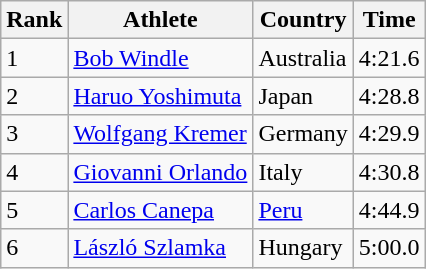<table class="wikitable">
<tr>
<th>Rank</th>
<th>Athlete</th>
<th>Country</th>
<th>Time</th>
</tr>
<tr>
<td>1</td>
<td><a href='#'>Bob Windle</a></td>
<td>Australia</td>
<td>4:21.6</td>
</tr>
<tr>
<td>2</td>
<td><a href='#'>Haruo Yoshimuta</a></td>
<td>Japan</td>
<td>4:28.8</td>
</tr>
<tr>
<td>3</td>
<td><a href='#'>Wolfgang Kremer</a></td>
<td>Germany</td>
<td>4:29.9</td>
</tr>
<tr>
<td>4</td>
<td><a href='#'>Giovanni Orlando</a></td>
<td>Italy</td>
<td>4:30.8</td>
</tr>
<tr>
<td>5</td>
<td><a href='#'>Carlos Canepa</a></td>
<td><a href='#'>Peru</a></td>
<td>4:44.9</td>
</tr>
<tr>
<td>6</td>
<td><a href='#'>László Szlamka</a></td>
<td>Hungary</td>
<td>5:00.0</td>
</tr>
</table>
